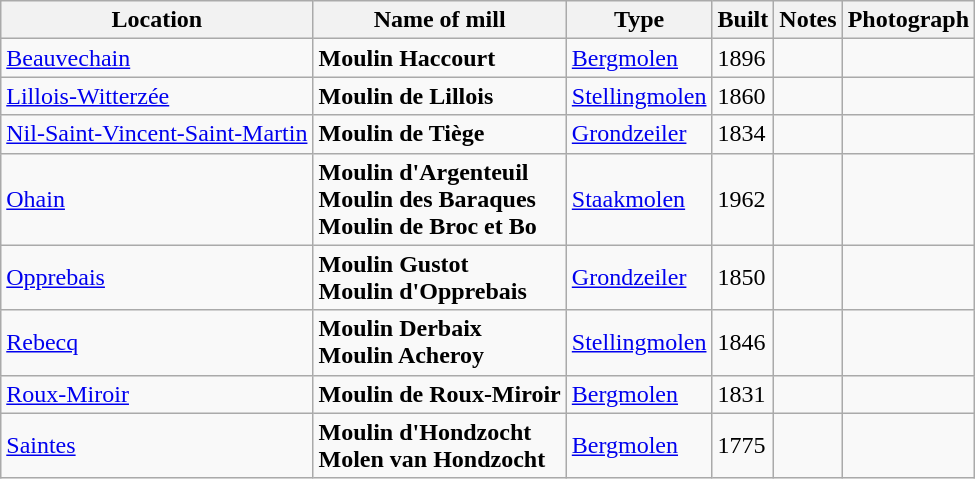<table class="wikitable">
<tr>
<th>Location</th>
<th>Name of mill</th>
<th>Type</th>
<th>Built</th>
<th>Notes</th>
<th>Photograph</th>
</tr>
<tr>
<td><a href='#'>Beauvechain</a></td>
<td><strong>Moulin Haccourt</strong></td>
<td><a href='#'>Bergmolen</a></td>
<td>1896</td>
<td> </td>
<td></td>
</tr>
<tr>
<td><a href='#'>Lillois-Witterzée</a></td>
<td><strong>Moulin de Lillois</strong></td>
<td><a href='#'>Stellingmolen</a></td>
<td>1860</td>
<td> </td>
<td></td>
</tr>
<tr>
<td><a href='#'>Nil-Saint-Vincent-Saint-Martin</a></td>
<td><strong>Moulin de Tiège</strong></td>
<td><a href='#'>Grondzeiler</a></td>
<td>1834</td>
<td> </td>
<td></td>
</tr>
<tr>
<td><a href='#'>Ohain</a></td>
<td><strong>Moulin d'Argenteuil<br>Moulin des Baraques<br>Moulin de Broc et Bo</strong></td>
<td><a href='#'>Staakmolen</a></td>
<td>1962</td>
<td> </td>
<td></td>
</tr>
<tr>
<td><a href='#'>Opprebais</a></td>
<td><strong>Moulin Gustot<br>Moulin d'Opprebais</strong></td>
<td><a href='#'>Grondzeiler</a></td>
<td>1850</td>
<td> </td>
<td></td>
</tr>
<tr>
<td><a href='#'>Rebecq</a></td>
<td><strong>Moulin Derbaix<br>Moulin Acheroy</strong></td>
<td><a href='#'>Stellingmolen</a></td>
<td>1846</td>
<td> </td>
<td></td>
</tr>
<tr>
<td><a href='#'>Roux-Miroir</a></td>
<td><strong>Moulin de Roux-Miroir</strong></td>
<td><a href='#'>Bergmolen</a></td>
<td>1831</td>
<td> </td>
<td></td>
</tr>
<tr>
<td><a href='#'>Saintes</a></td>
<td><strong>Moulin d'Hondzocht<br>Molen van Hondzocht</strong></td>
<td><a href='#'>Bergmolen</a></td>
<td>1775</td>
<td> </td>
<td></td>
</tr>
</table>
